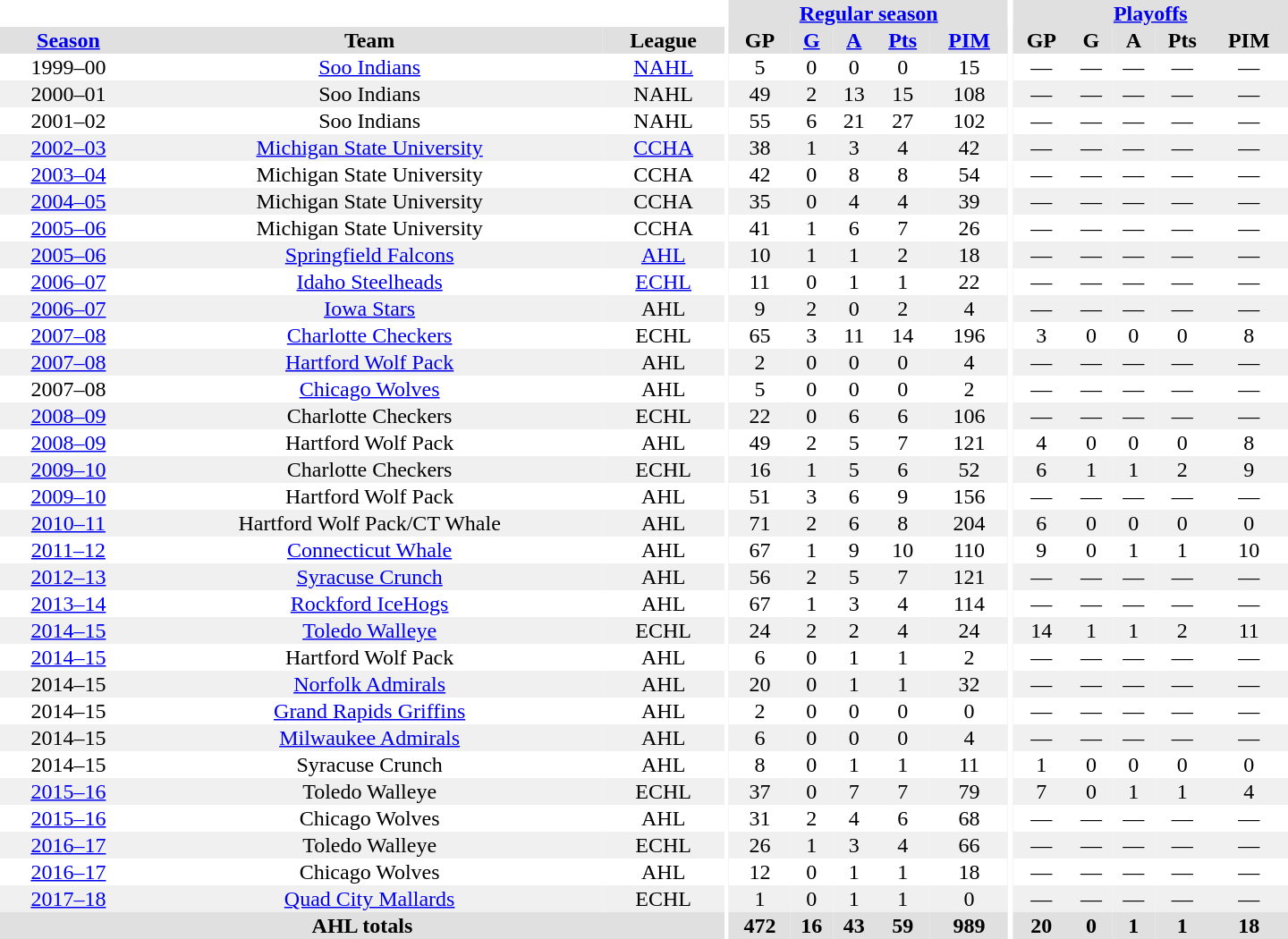<table border="0" cellpadding="1" cellspacing="0" style="text-align:center; width:60em">
<tr bgcolor="#e0e0e0">
<th colspan="3" bgcolor="#ffffff"></th>
<th rowspan="99" bgcolor="#ffffff"></th>
<th colspan="5"><a href='#'>Regular season</a></th>
<th rowspan="99" bgcolor="#ffffff"></th>
<th colspan="5"><a href='#'>Playoffs</a></th>
</tr>
<tr bgcolor="#e0e0e0">
<th><a href='#'>Season</a></th>
<th>Team</th>
<th>League</th>
<th>GP</th>
<th><a href='#'>G</a></th>
<th><a href='#'>A</a></th>
<th><a href='#'>Pts</a></th>
<th><a href='#'>PIM</a></th>
<th>GP</th>
<th>G</th>
<th>A</th>
<th>Pts</th>
<th>PIM</th>
</tr>
<tr>
<td>1999–00</td>
<td><a href='#'>Soo Indians</a></td>
<td><a href='#'>NAHL</a></td>
<td>5</td>
<td>0</td>
<td>0</td>
<td>0</td>
<td>15</td>
<td>—</td>
<td>—</td>
<td>—</td>
<td>—</td>
<td>—</td>
</tr>
<tr bgcolor="#f0f0f0">
<td>2000–01</td>
<td>Soo Indians</td>
<td>NAHL</td>
<td>49</td>
<td>2</td>
<td>13</td>
<td>15</td>
<td>108</td>
<td>—</td>
<td>—</td>
<td>—</td>
<td>—</td>
<td>—</td>
</tr>
<tr>
<td>2001–02</td>
<td>Soo Indians</td>
<td>NAHL</td>
<td>55</td>
<td>6</td>
<td>21</td>
<td>27</td>
<td>102</td>
<td>—</td>
<td>—</td>
<td>—</td>
<td>—</td>
<td>—</td>
</tr>
<tr bgcolor="#f0f0f0">
<td><a href='#'>2002–03</a></td>
<td><a href='#'>Michigan State University</a></td>
<td><a href='#'>CCHA</a></td>
<td>38</td>
<td>1</td>
<td>3</td>
<td>4</td>
<td>42</td>
<td>—</td>
<td>—</td>
<td>—</td>
<td>—</td>
<td>—</td>
</tr>
<tr>
<td><a href='#'>2003–04</a></td>
<td>Michigan State University</td>
<td>CCHA</td>
<td>42</td>
<td>0</td>
<td>8</td>
<td>8</td>
<td>54</td>
<td>—</td>
<td>—</td>
<td>—</td>
<td>—</td>
<td>—</td>
</tr>
<tr bgcolor="#f0f0f0">
<td><a href='#'>2004–05</a></td>
<td>Michigan State University</td>
<td>CCHA</td>
<td>35</td>
<td>0</td>
<td>4</td>
<td>4</td>
<td>39</td>
<td>—</td>
<td>—</td>
<td>—</td>
<td>—</td>
<td>—</td>
</tr>
<tr>
<td><a href='#'>2005–06</a></td>
<td>Michigan State University</td>
<td>CCHA</td>
<td>41</td>
<td>1</td>
<td>6</td>
<td>7</td>
<td>26</td>
<td>—</td>
<td>—</td>
<td>—</td>
<td>—</td>
<td>—</td>
</tr>
<tr bgcolor="#f0f0f0">
<td><a href='#'>2005–06</a></td>
<td><a href='#'>Springfield Falcons</a></td>
<td><a href='#'>AHL</a></td>
<td>10</td>
<td>1</td>
<td>1</td>
<td>2</td>
<td>18</td>
<td>—</td>
<td>—</td>
<td>—</td>
<td>—</td>
<td>—</td>
</tr>
<tr>
<td><a href='#'>2006–07</a></td>
<td><a href='#'>Idaho Steelheads</a></td>
<td><a href='#'>ECHL</a></td>
<td>11</td>
<td>0</td>
<td>1</td>
<td>1</td>
<td>22</td>
<td>—</td>
<td>—</td>
<td>—</td>
<td>—</td>
<td>—</td>
</tr>
<tr bgcolor="#f0f0f0">
<td><a href='#'>2006–07</a></td>
<td><a href='#'>Iowa Stars</a></td>
<td>AHL</td>
<td>9</td>
<td>2</td>
<td>0</td>
<td>2</td>
<td>4</td>
<td>—</td>
<td>—</td>
<td>—</td>
<td>—</td>
<td>—</td>
</tr>
<tr>
<td><a href='#'>2007–08</a></td>
<td><a href='#'>Charlotte Checkers</a></td>
<td>ECHL</td>
<td>65</td>
<td>3</td>
<td>11</td>
<td>14</td>
<td>196</td>
<td>3</td>
<td>0</td>
<td>0</td>
<td>0</td>
<td>8</td>
</tr>
<tr bgcolor="#f0f0f0">
<td><a href='#'>2007–08</a></td>
<td><a href='#'>Hartford Wolf Pack</a></td>
<td>AHL</td>
<td>2</td>
<td>0</td>
<td>0</td>
<td>0</td>
<td>4</td>
<td>—</td>
<td>—</td>
<td>—</td>
<td>—</td>
<td>—</td>
</tr>
<tr>
<td>2007–08</td>
<td><a href='#'>Chicago Wolves</a></td>
<td>AHL</td>
<td>5</td>
<td>0</td>
<td>0</td>
<td>0</td>
<td>2</td>
<td>—</td>
<td>—</td>
<td>—</td>
<td>—</td>
<td>—</td>
</tr>
<tr bgcolor="#f0f0f0">
<td><a href='#'>2008–09</a></td>
<td>Charlotte Checkers</td>
<td>ECHL</td>
<td>22</td>
<td>0</td>
<td>6</td>
<td>6</td>
<td>106</td>
<td>—</td>
<td>—</td>
<td>—</td>
<td>—</td>
<td>—</td>
</tr>
<tr>
<td><a href='#'>2008–09</a></td>
<td>Hartford Wolf Pack</td>
<td>AHL</td>
<td>49</td>
<td>2</td>
<td>5</td>
<td>7</td>
<td>121</td>
<td>4</td>
<td>0</td>
<td>0</td>
<td>0</td>
<td>8</td>
</tr>
<tr bgcolor="#f0f0f0">
<td><a href='#'>2009–10</a></td>
<td>Charlotte Checkers</td>
<td>ECHL</td>
<td>16</td>
<td>1</td>
<td>5</td>
<td>6</td>
<td>52</td>
<td>6</td>
<td>1</td>
<td>1</td>
<td>2</td>
<td>9</td>
</tr>
<tr>
<td><a href='#'>2009–10</a></td>
<td>Hartford Wolf Pack</td>
<td>AHL</td>
<td>51</td>
<td>3</td>
<td>6</td>
<td>9</td>
<td>156</td>
<td>—</td>
<td>—</td>
<td>—</td>
<td>—</td>
<td>—</td>
</tr>
<tr bgcolor="#f0f0f0">
<td><a href='#'>2010–11</a></td>
<td>Hartford Wolf Pack/CT Whale</td>
<td>AHL</td>
<td>71</td>
<td>2</td>
<td>6</td>
<td>8</td>
<td>204</td>
<td>6</td>
<td>0</td>
<td>0</td>
<td>0</td>
<td>0</td>
</tr>
<tr>
<td><a href='#'>2011–12</a></td>
<td><a href='#'>Connecticut Whale</a></td>
<td>AHL</td>
<td>67</td>
<td>1</td>
<td>9</td>
<td>10</td>
<td>110</td>
<td>9</td>
<td>0</td>
<td>1</td>
<td>1</td>
<td>10</td>
</tr>
<tr bgcolor="#f0f0f0">
<td><a href='#'>2012–13</a></td>
<td><a href='#'>Syracuse Crunch</a></td>
<td>AHL</td>
<td>56</td>
<td>2</td>
<td>5</td>
<td>7</td>
<td>121</td>
<td>—</td>
<td>—</td>
<td>—</td>
<td>—</td>
<td>—</td>
</tr>
<tr>
<td><a href='#'>2013–14</a></td>
<td><a href='#'>Rockford IceHogs</a></td>
<td>AHL</td>
<td>67</td>
<td>1</td>
<td>3</td>
<td>4</td>
<td>114</td>
<td>—</td>
<td>—</td>
<td>—</td>
<td>—</td>
<td>—</td>
</tr>
<tr bgcolor="#f0f0f0">
<td><a href='#'>2014–15</a></td>
<td><a href='#'>Toledo Walleye</a></td>
<td>ECHL</td>
<td>24</td>
<td>2</td>
<td>2</td>
<td>4</td>
<td>24</td>
<td>14</td>
<td>1</td>
<td>1</td>
<td>2</td>
<td>11</td>
</tr>
<tr>
<td><a href='#'>2014–15</a></td>
<td>Hartford Wolf Pack</td>
<td>AHL</td>
<td>6</td>
<td>0</td>
<td>1</td>
<td>1</td>
<td>2</td>
<td>—</td>
<td>—</td>
<td>—</td>
<td>—</td>
<td>—</td>
</tr>
<tr bgcolor="#f0f0f0">
<td>2014–15</td>
<td><a href='#'>Norfolk Admirals</a></td>
<td>AHL</td>
<td>20</td>
<td>0</td>
<td>1</td>
<td>1</td>
<td>32</td>
<td>—</td>
<td>—</td>
<td>—</td>
<td>—</td>
<td>—</td>
</tr>
<tr>
<td>2014–15</td>
<td><a href='#'>Grand Rapids Griffins</a></td>
<td>AHL</td>
<td>2</td>
<td>0</td>
<td>0</td>
<td>0</td>
<td>0</td>
<td>—</td>
<td>—</td>
<td>—</td>
<td>—</td>
<td>—</td>
</tr>
<tr bgcolor="#f0f0f0">
<td>2014–15</td>
<td><a href='#'>Milwaukee Admirals</a></td>
<td>AHL</td>
<td>6</td>
<td>0</td>
<td>0</td>
<td>0</td>
<td>4</td>
<td>—</td>
<td>—</td>
<td>—</td>
<td>—</td>
<td>—</td>
</tr>
<tr>
<td>2014–15</td>
<td>Syracuse Crunch</td>
<td>AHL</td>
<td>8</td>
<td>0</td>
<td>1</td>
<td>1</td>
<td>11</td>
<td>1</td>
<td>0</td>
<td>0</td>
<td>0</td>
<td>0</td>
</tr>
<tr bgcolor="#f0f0f0">
<td><a href='#'>2015–16</a></td>
<td>Toledo Walleye</td>
<td>ECHL</td>
<td>37</td>
<td>0</td>
<td>7</td>
<td>7</td>
<td>79</td>
<td>7</td>
<td>0</td>
<td>1</td>
<td>1</td>
<td>4</td>
</tr>
<tr>
<td><a href='#'>2015–16</a></td>
<td>Chicago Wolves</td>
<td>AHL</td>
<td>31</td>
<td>2</td>
<td>4</td>
<td>6</td>
<td>68</td>
<td>—</td>
<td>—</td>
<td>—</td>
<td>—</td>
<td>—</td>
</tr>
<tr bgcolor="#f0f0f0">
<td><a href='#'>2016–17</a></td>
<td>Toledo Walleye</td>
<td>ECHL</td>
<td>26</td>
<td>1</td>
<td>3</td>
<td>4</td>
<td>66</td>
<td>—</td>
<td>—</td>
<td>—</td>
<td>—</td>
<td>—</td>
</tr>
<tr>
<td><a href='#'>2016–17</a></td>
<td>Chicago Wolves</td>
<td>AHL</td>
<td>12</td>
<td>0</td>
<td>1</td>
<td>1</td>
<td>18</td>
<td>—</td>
<td>—</td>
<td>—</td>
<td>—</td>
<td>—</td>
</tr>
<tr bgcolor="#f0f0f0">
<td><a href='#'>2017–18</a></td>
<td><a href='#'>Quad City Mallards</a></td>
<td>ECHL</td>
<td>1</td>
<td>0</td>
<td>1</td>
<td>1</td>
<td>0</td>
<td>—</td>
<td>—</td>
<td>—</td>
<td>—</td>
<td>—</td>
</tr>
<tr bgcolor="#e0e0e0">
<th colspan="3">AHL totals</th>
<th>472</th>
<th>16</th>
<th>43</th>
<th>59</th>
<th>989</th>
<th>20</th>
<th>0</th>
<th>1</th>
<th>1</th>
<th>18</th>
</tr>
</table>
